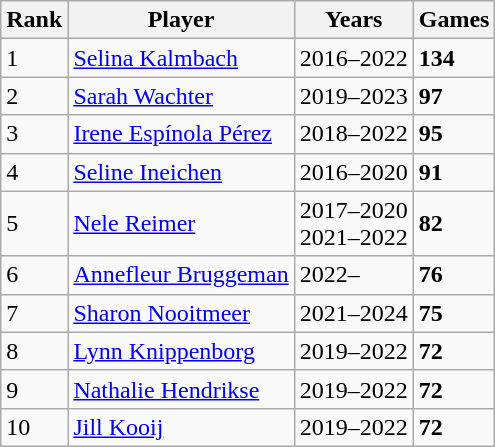<table class="wikitable sortable" style="float:left; margin-right:1em;">
<tr>
<th>Rank</th>
<th>Player</th>
<th>Years</th>
<th>Games</th>
</tr>
<tr>
<td>1</td>
<td> <a href='#'>Selina Kalmbach</a></td>
<td>2016–2022</td>
<td><strong>134</strong></td>
</tr>
<tr>
<td>2</td>
<td> <a href='#'>Sarah Wachter</a></td>
<td>2019–2023</td>
<td><strong>97</strong></td>
</tr>
<tr>
<td>3</td>
<td> <a href='#'>Irene Espínola Pérez</a></td>
<td>2018–2022</td>
<td><strong>95</strong></td>
</tr>
<tr>
<td>4</td>
<td> <a href='#'>Seline Ineichen</a></td>
<td>2016–2020</td>
<td><strong>91</strong></td>
</tr>
<tr>
<td>5</td>
<td> <a href='#'>Nele Reimer</a></td>
<td>2017–2020<br>2021–2022</td>
<td><strong>82</strong></td>
</tr>
<tr>
<td>6</td>
<td> <a href='#'>Annefleur Bruggeman</a></td>
<td>2022–</td>
<td><strong>76</strong></td>
</tr>
<tr>
<td>7</td>
<td> <a href='#'>Sharon Nooitmeer</a></td>
<td>2021–2024</td>
<td><strong>75</strong></td>
</tr>
<tr>
<td>8</td>
<td> <a href='#'>Lynn Knippenborg</a></td>
<td>2019–2022</td>
<td><strong>72</strong></td>
</tr>
<tr>
<td>9</td>
<td> <a href='#'>Nathalie Hendrikse</a></td>
<td>2019–2022</td>
<td><strong>72</strong></td>
</tr>
<tr>
<td>10</td>
<td> <a href='#'>Jill Kooij</a></td>
<td>2019–2022</td>
<td><strong>72</strong></td>
</tr>
</table>
